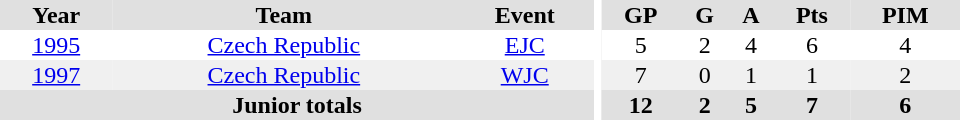<table border="0" cellpadding="1" cellspacing="0" ID="Table3" style="text-align:center; width:40em">
<tr ALIGN="center" bgcolor="#e0e0e0">
<th>Year</th>
<th>Team</th>
<th>Event</th>
<th rowspan="99" bgcolor="#ffffff"></th>
<th>GP</th>
<th>G</th>
<th>A</th>
<th>Pts</th>
<th>PIM</th>
</tr>
<tr>
<td><a href='#'>1995</a></td>
<td><a href='#'>Czech Republic</a></td>
<td><a href='#'>EJC</a></td>
<td>5</td>
<td>2</td>
<td>4</td>
<td>6</td>
<td>4</td>
</tr>
<tr bgcolor="#f0f0f0">
<td><a href='#'>1997</a></td>
<td><a href='#'>Czech Republic</a></td>
<td><a href='#'>WJC</a></td>
<td>7</td>
<td>0</td>
<td>1</td>
<td>1</td>
<td>2</td>
</tr>
<tr bgcolor="#e0e0e0">
<th colspan="3">Junior totals</th>
<th>12</th>
<th>2</th>
<th>5</th>
<th>7</th>
<th>6</th>
</tr>
</table>
